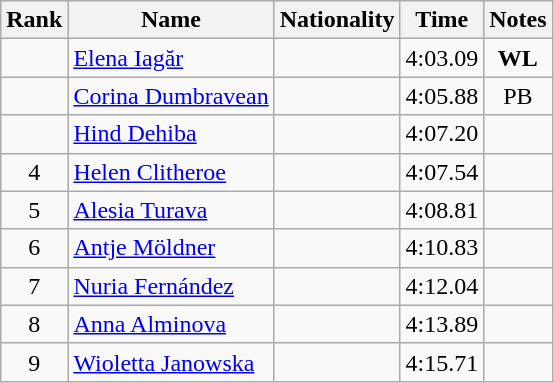<table class="wikitable sortable" style="text-align:center">
<tr>
<th>Rank</th>
<th>Name</th>
<th>Nationality</th>
<th>Time</th>
<th>Notes</th>
</tr>
<tr>
<td></td>
<td align="left"><a href='#'>Elena Iagăr</a></td>
<td align=left></td>
<td>4:03.09</td>
<td><strong>WL</strong></td>
</tr>
<tr>
<td></td>
<td align="left"><a href='#'>Corina Dumbravean</a></td>
<td align=left></td>
<td>4:05.88</td>
<td>PB</td>
</tr>
<tr>
<td></td>
<td align="left"><a href='#'>Hind Dehiba</a></td>
<td align=left></td>
<td>4:07.20</td>
<td></td>
</tr>
<tr>
<td>4</td>
<td align="left"><a href='#'>Helen Clitheroe</a></td>
<td align=left></td>
<td>4:07.54</td>
<td></td>
</tr>
<tr>
<td>5</td>
<td align="left"><a href='#'>Alesia Turava</a></td>
<td align=left></td>
<td>4:08.81</td>
<td></td>
</tr>
<tr>
<td>6</td>
<td align="left"><a href='#'>Antje Möldner</a></td>
<td align=left></td>
<td>4:10.83</td>
<td></td>
</tr>
<tr>
<td>7</td>
<td align="left"><a href='#'>Nuria Fernández</a></td>
<td align=left></td>
<td>4:12.04</td>
<td></td>
</tr>
<tr>
<td>8</td>
<td align="left"><a href='#'>Anna Alminova</a></td>
<td align=left></td>
<td>4:13.89</td>
<td></td>
</tr>
<tr>
<td>9</td>
<td align="left"><a href='#'>Wioletta Janowska</a></td>
<td align=left></td>
<td>4:15.71</td>
<td></td>
</tr>
</table>
